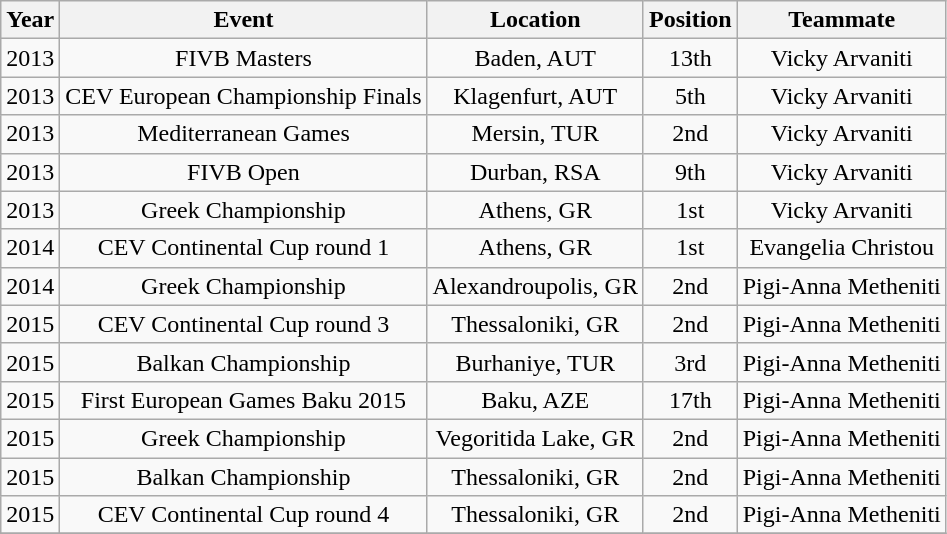<table class="wikitable" style="text-align:center; margin: auto 1em auto;">
<tr>
<th>Year</th>
<th>Event</th>
<th>Location</th>
<th>Position</th>
<th>Teammate</th>
</tr>
<tr>
<td>2013</td>
<td>FIVB Masters</td>
<td>Baden, AUT</td>
<td>13th</td>
<td>Vicky Arvaniti</td>
</tr>
<tr>
<td>2013</td>
<td>CEV European Championship Finals</td>
<td>Klagenfurt, AUT</td>
<td>5th</td>
<td>Vicky Arvaniti</td>
</tr>
<tr>
<td>2013</td>
<td>Mediterranean Games</td>
<td>Mersin, TUR</td>
<td>2nd</td>
<td>Vicky Arvaniti</td>
</tr>
<tr>
<td>2013</td>
<td>FIVB Open</td>
<td>Durban, RSA</td>
<td>9th</td>
<td>Vicky Arvaniti</td>
</tr>
<tr>
<td>2013</td>
<td>Greek Championship</td>
<td>Athens, GR</td>
<td>1st</td>
<td>Vicky Arvaniti</td>
</tr>
<tr>
<td>2014</td>
<td>CEV Continental Cup round 1</td>
<td>Athens, GR</td>
<td>1st</td>
<td>Evangelia Christou</td>
</tr>
<tr>
<td>2014</td>
<td>Greek Championship</td>
<td>Alexandroupolis, GR</td>
<td>2nd</td>
<td>Pigi-Anna Metheniti</td>
</tr>
<tr>
<td>2015</td>
<td>CEV Continental Cup round 3</td>
<td>Thessaloniki, GR</td>
<td>2nd</td>
<td>Pigi-Anna Metheniti</td>
</tr>
<tr>
<td>2015</td>
<td>Balkan Championship</td>
<td>Burhaniye, TUR</td>
<td>3rd</td>
<td>Pigi-Anna Metheniti</td>
</tr>
<tr>
<td>2015</td>
<td>First European Games Baku 2015</td>
<td>Baku, AZE</td>
<td>17th</td>
<td>Pigi-Anna Metheniti</td>
</tr>
<tr>
<td>2015</td>
<td>Greek Championship</td>
<td>Vegoritida Lake, GR</td>
<td>2nd</td>
<td>Pigi-Anna Metheniti</td>
</tr>
<tr>
<td>2015</td>
<td>Balkan Championship</td>
<td>Thessaloniki, GR</td>
<td>2nd</td>
<td>Pigi-Anna Metheniti</td>
</tr>
<tr>
<td>2015</td>
<td>CEV Continental Cup round 4</td>
<td>Thessaloniki, GR</td>
<td>2nd</td>
<td>Pigi-Anna Metheniti</td>
</tr>
<tr>
</tr>
</table>
